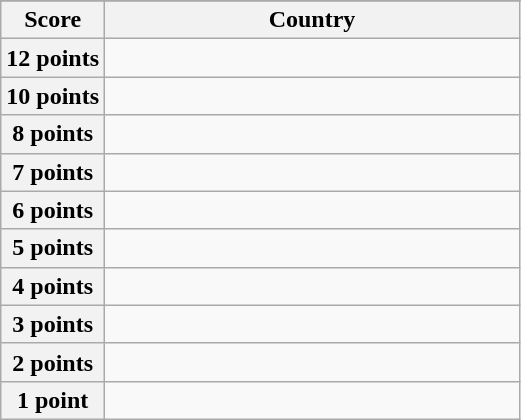<table class="wikitable">
<tr>
</tr>
<tr>
<th scope="col" width="20%">Score</th>
<th scope="col">Country</th>
</tr>
<tr>
<th scope="row">12 points</th>
<td></td>
</tr>
<tr>
<th scope="row">10 points</th>
<td></td>
</tr>
<tr>
<th scope="row">8 points</th>
<td></td>
</tr>
<tr>
<th scope="row">7 points</th>
<td></td>
</tr>
<tr>
<th scope="row">6 points</th>
<td></td>
</tr>
<tr>
<th scope="row">5 points</th>
<td></td>
</tr>
<tr>
<th scope="row">4 points</th>
<td></td>
</tr>
<tr>
<th scope="row">3 points</th>
<td></td>
</tr>
<tr>
<th scope="row">2 points</th>
<td></td>
</tr>
<tr>
<th scope="row">1 point</th>
<td></td>
</tr>
</table>
